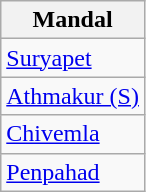<table class="wikitable sortable static-row-numbers static-row-header-hash">
<tr>
<th>Mandal</th>
</tr>
<tr>
<td><a href='#'>Suryapet</a></td>
</tr>
<tr>
<td><a href='#'>Athmakur (S)</a></td>
</tr>
<tr>
<td><a href='#'>Chivemla</a></td>
</tr>
<tr>
<td><a href='#'>Penpahad</a></td>
</tr>
</table>
